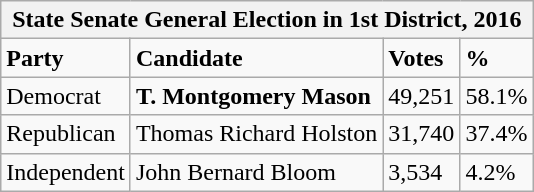<table class="wikitable">
<tr>
<th colspan="4">State Senate General Election in 1st District, 2016 </th>
</tr>
<tr>
<td><strong>Party</strong></td>
<td><strong>Candidate</strong></td>
<td><strong>Votes</strong></td>
<td><strong>%</strong></td>
</tr>
<tr>
<td>Democrat</td>
<td><strong>T. Montgomery Mason</strong></td>
<td>49,251</td>
<td>58.1%</td>
</tr>
<tr>
<td>Republican</td>
<td>Thomas Richard Holston</td>
<td>31,740</td>
<td>37.4%</td>
</tr>
<tr>
<td>Independent</td>
<td>John Bernard Bloom</td>
<td>3,534</td>
<td>4.2%</td>
</tr>
</table>
